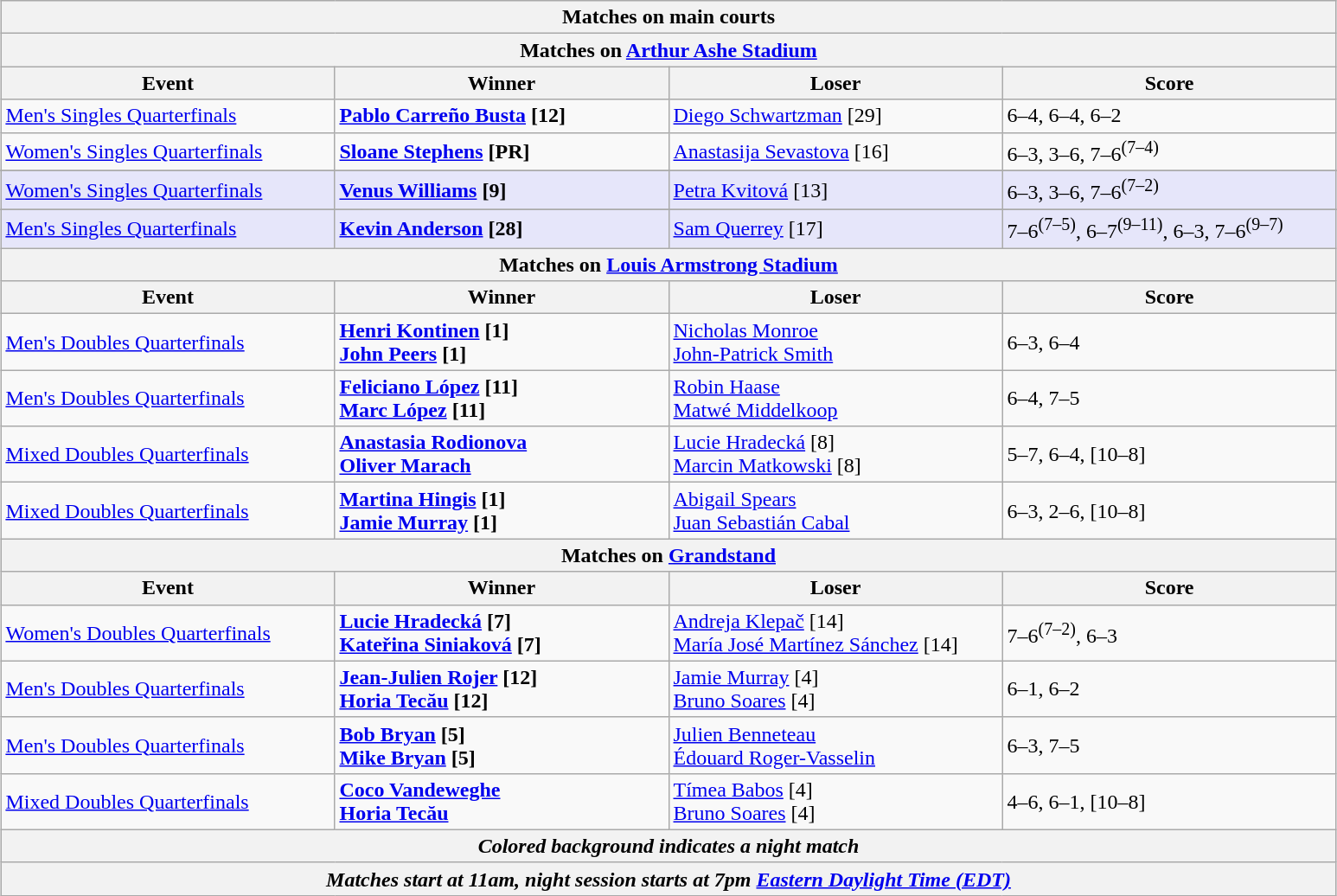<table class="wikitable" style="margin:auto;">
<tr>
<th colspan="4" style="white-space:nowrap;">Matches on main courts</th>
</tr>
<tr>
<th colspan="4">Matches on <a href='#'>Arthur Ashe Stadium</a></th>
</tr>
<tr>
<th width=250>Event</th>
<th width=250>Winner</th>
<th width=250>Loser</th>
<th width=250>Score</th>
</tr>
<tr>
<td><a href='#'>Men's Singles Quarterfinals</a></td>
<td><strong> <a href='#'>Pablo Carreño Busta</a> [12]</strong></td>
<td> <a href='#'>Diego Schwartzman</a> [29]</td>
<td>6–4, 6–4, 6–2</td>
</tr>
<tr>
<td><a href='#'>Women's Singles Quarterfinals</a></td>
<td><strong> <a href='#'>Sloane Stephens</a> [PR]</strong></td>
<td> <a href='#'>Anastasija Sevastova</a> [16]</td>
<td>6–3, 3–6, 7–6<sup>(7–4)</sup></td>
</tr>
<tr>
</tr>
<tr bgcolor="lavender">
<td><a href='#'>Women's Singles Quarterfinals</a></td>
<td><strong> <a href='#'>Venus Williams</a> [9]</strong></td>
<td> <a href='#'>Petra Kvitová</a> [13]</td>
<td>6–3, 3–6, 7–6<sup>(7–2)</sup></td>
</tr>
<tr>
</tr>
<tr bgcolor="lavender">
<td><a href='#'>Men's Singles Quarterfinals</a></td>
<td><strong> <a href='#'>Kevin Anderson</a> [28]</strong></td>
<td> <a href='#'>Sam Querrey</a> [17]</td>
<td>7–6<sup>(7–5)</sup>, 6–7<sup>(9–11)</sup>, 6–3, 7–6<sup>(9–7)</sup></td>
</tr>
<tr>
<th colspan="4">Matches on <a href='#'>Louis Armstrong Stadium</a></th>
</tr>
<tr>
<th width=250>Event</th>
<th width=250>Winner</th>
<th width=250>Loser</th>
<th width=250>Score</th>
</tr>
<tr>
<td><a href='#'>Men's Doubles Quarterfinals</a></td>
<td><strong> <a href='#'>Henri Kontinen</a> [1] <br>  <a href='#'>John Peers</a> [1]</strong></td>
<td> <a href='#'>Nicholas Monroe</a> <br>  <a href='#'>John-Patrick Smith</a></td>
<td>6–3, 6–4</td>
</tr>
<tr>
<td><a href='#'>Men's Doubles Quarterfinals</a></td>
<td><strong> <a href='#'>Feliciano López</a> [11]<br>  <a href='#'>Marc López</a> [11]</strong></td>
<td> <a href='#'>Robin Haase</a><br> <a href='#'>Matwé Middelkoop</a></td>
<td>6–4, 7–5</td>
</tr>
<tr>
<td><a href='#'>Mixed Doubles Quarterfinals</a></td>
<td><strong> <a href='#'>Anastasia Rodionova</a> <br>  <a href='#'>Oliver Marach</a></strong></td>
<td> <a href='#'>Lucie Hradecká</a> [8] <br>  <a href='#'>Marcin Matkowski</a> [8]</td>
<td>5–7, 6–4, [10–8]</td>
</tr>
<tr>
<td><a href='#'>Mixed Doubles Quarterfinals</a></td>
<td><strong> <a href='#'>Martina Hingis</a> [1] <br>  <a href='#'>Jamie Murray</a> [1]</strong></td>
<td> <a href='#'>Abigail Spears</a> <br>  <a href='#'>Juan Sebastián Cabal</a></td>
<td>6–3, 2–6, [10–8]</td>
</tr>
<tr>
<th colspan="4">Matches on <a href='#'>Grandstand</a></th>
</tr>
<tr>
<th width=250>Event</th>
<th width=250>Winner</th>
<th width=250>Loser</th>
<th width=250>Score</th>
</tr>
<tr>
<td><a href='#'>Women's Doubles Quarterfinals</a></td>
<td><strong>  <a href='#'>Lucie Hradecká</a> [7] <br>  <a href='#'>Kateřina Siniaková</a> [7]</strong></td>
<td> <a href='#'>Andreja Klepač</a> [14] <br>  <a href='#'>María José Martínez Sánchez</a> [14]</td>
<td>7–6<sup>(7–2)</sup>, 6–3</td>
</tr>
<tr>
<td><a href='#'>Men's Doubles Quarterfinals</a></td>
<td><strong> <a href='#'>Jean-Julien Rojer</a> [12]<br>  <a href='#'>Horia Tecău</a> [12]</strong></td>
<td> <a href='#'>Jamie Murray</a> [4]<br>  <a href='#'>Bruno Soares</a> [4]</td>
<td>6–1, 6–2</td>
</tr>
<tr>
<td><a href='#'>Men's Doubles Quarterfinals</a></td>
<td><strong> <a href='#'>Bob Bryan</a> [5] <br>  <a href='#'>Mike Bryan</a> [5]</strong></td>
<td> <a href='#'>Julien Benneteau</a> <br>  <a href='#'>Édouard Roger-Vasselin</a></td>
<td>6–3, 7–5</td>
</tr>
<tr>
<td><a href='#'>Mixed Doubles Quarterfinals</a></td>
<td><strong> <a href='#'>Coco Vandeweghe</a> <br>  <a href='#'>Horia Tecău</a></strong></td>
<td> <a href='#'>Tímea Babos</a> [4] <br>  <a href='#'>Bruno Soares</a> [4]</td>
<td>4–6, 6–1, [10–8]</td>
</tr>
<tr>
<th colspan=4><em>Colored background indicates a night match</em></th>
</tr>
<tr>
<th colspan=4><em>Matches start at 11am, night session starts at 7pm <a href='#'>Eastern Daylight Time (EDT)</a></em></th>
</tr>
</table>
